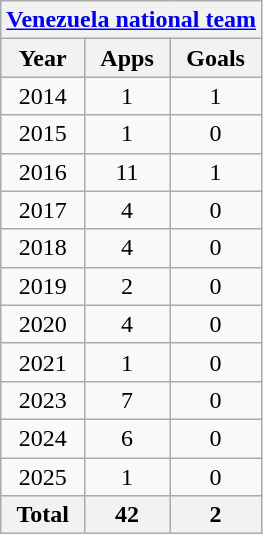<table class="wikitable" style="text-align:center">
<tr>
<th colspan=3><a href='#'>Venezuela national team</a></th>
</tr>
<tr>
<th>Year</th>
<th>Apps</th>
<th>Goals</th>
</tr>
<tr>
<td>2014</td>
<td>1</td>
<td>1</td>
</tr>
<tr>
<td>2015</td>
<td>1</td>
<td>0</td>
</tr>
<tr>
<td>2016</td>
<td>11</td>
<td>1</td>
</tr>
<tr>
<td>2017</td>
<td>4</td>
<td>0</td>
</tr>
<tr>
<td>2018</td>
<td>4</td>
<td>0</td>
</tr>
<tr>
<td>2019</td>
<td>2</td>
<td>0</td>
</tr>
<tr>
<td>2020</td>
<td>4</td>
<td>0</td>
</tr>
<tr>
<td>2021</td>
<td>1</td>
<td>0</td>
</tr>
<tr>
<td>2023</td>
<td>7</td>
<td>0</td>
</tr>
<tr>
<td>2024</td>
<td>6</td>
<td>0</td>
</tr>
<tr>
<td>2025</td>
<td>1</td>
<td>0</td>
</tr>
<tr>
<th>Total</th>
<th>42</th>
<th>2</th>
</tr>
</table>
